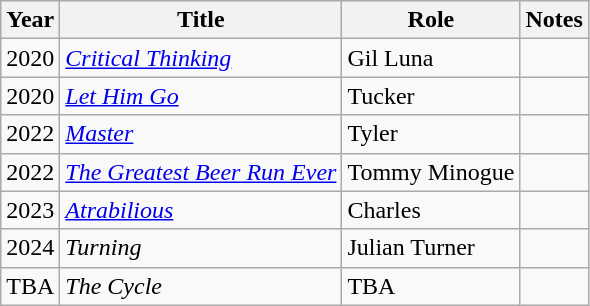<table class="wikitable sortable">
<tr>
<th>Year</th>
<th>Title</th>
<th>Role</th>
<th class="unsortable">Notes</th>
</tr>
<tr>
<td>2020</td>
<td><em><a href='#'>Critical Thinking</a></em></td>
<td>Gil Luna</td>
<td></td>
</tr>
<tr>
<td>2020</td>
<td><em><a href='#'>Let Him Go</a></em></td>
<td>Tucker</td>
<td></td>
</tr>
<tr>
<td>2022</td>
<td><em><a href='#'>Master</a></em></td>
<td>Tyler</td>
<td></td>
</tr>
<tr>
<td>2022</td>
<td><em><a href='#'>The Greatest Beer Run Ever</a></em></td>
<td>Tommy Minogue</td>
<td></td>
</tr>
<tr>
<td>2023</td>
<td><em><a href='#'>Atrabilious</a></em></td>
<td>Charles</td>
<td></td>
</tr>
<tr>
<td>2024</td>
<td><em>Turning</em></td>
<td>Julian Turner</td>
<td></td>
</tr>
<tr>
<td>TBA</td>
<td><em>The Cycle</em></td>
<td>TBA</td>
<td></td>
</tr>
</table>
